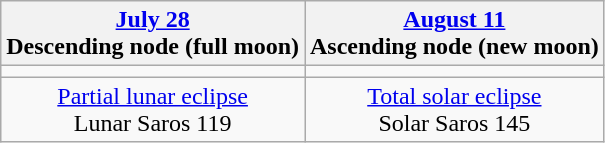<table class="wikitable">
<tr>
<th><a href='#'>July 28</a><br>Descending node (full moon)<br></th>
<th><a href='#'>August 11</a><br>Ascending node (new moon)<br></th>
</tr>
<tr>
<td></td>
<td></td>
</tr>
<tr align=center>
<td><a href='#'>Partial lunar eclipse</a><br>Lunar Saros 119</td>
<td><a href='#'>Total solar eclipse</a><br>Solar Saros 145</td>
</tr>
</table>
